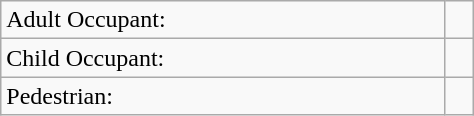<table class="wikitable" style="width: 25%;">
<tr>
<td>Adult Occupant:</td>
<td></td>
</tr>
<tr>
<td>Child Occupant:</td>
<td></td>
</tr>
<tr>
<td>Pedestrian:</td>
<td></td>
</tr>
</table>
